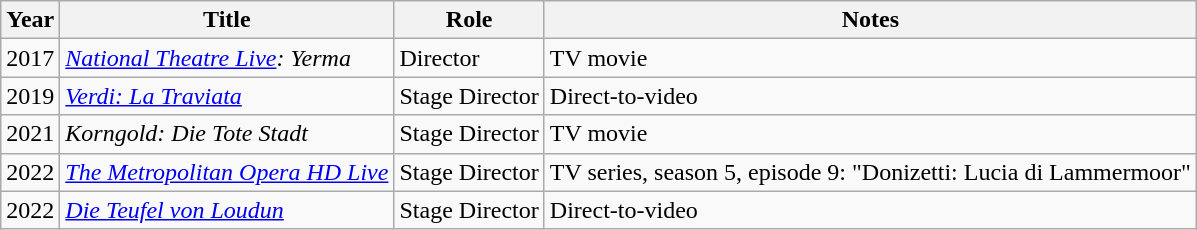<table class=wikitable>
<tr>
<th>Year</th>
<th>Title</th>
<th>Role</th>
<th>Notes</th>
</tr>
<tr>
<td>2017</td>
<td><em><a href='#'>National Theatre Live</a>: Yerma</em></td>
<td>Director</td>
<td>TV movie</td>
</tr>
<tr>
<td>2019</td>
<td><em><a href='#'>Verdi: La Traviata</a></em></td>
<td>Stage Director</td>
<td>Direct-to-video</td>
</tr>
<tr>
<td>2021</td>
<td><em>Korngold: Die Tote Stadt</em></td>
<td>Stage Director</td>
<td>TV movie</td>
</tr>
<tr>
<td>2022</td>
<td><em><a href='#'>The Metropolitan Opera HD Live</a></em></td>
<td>Stage Director</td>
<td>TV series, season 5, episode 9: "Donizetti: Lucia di Lammermoor"</td>
</tr>
<tr>
<td>2022</td>
<td><em><a href='#'>Die Teufel von Loudun</a></em></td>
<td>Stage Director</td>
<td>Direct-to-video</td>
</tr>
</table>
